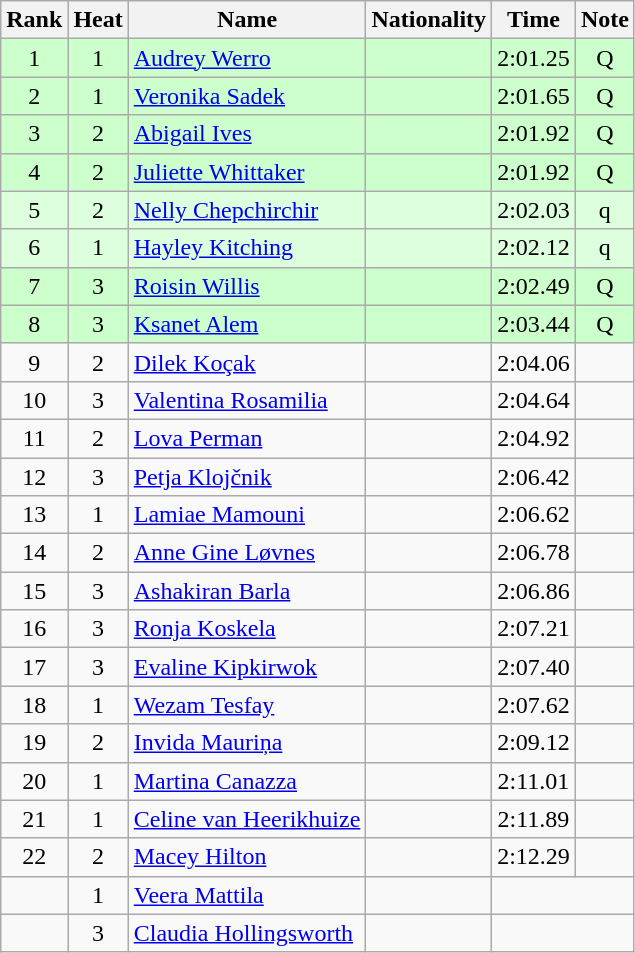<table class="wikitable sortable" style="text-align:center">
<tr>
<th>Rank</th>
<th>Heat</th>
<th>Name</th>
<th>Nationality</th>
<th>Time</th>
<th>Note</th>
</tr>
<tr bgcolor=ccffcc>
<td>1</td>
<td>1</td>
<td align=left><a href='#'>Audrey Werro</a></td>
<td align=left></td>
<td>2:01.25</td>
<td>Q</td>
</tr>
<tr bgcolor=ccffcc>
<td>2</td>
<td>1</td>
<td align=left><a href='#'>Veronika Sadek</a></td>
<td align=left></td>
<td>2:01.65</td>
<td>Q</td>
</tr>
<tr bgcolor=ccffcc>
<td>3</td>
<td>2</td>
<td align=left><a href='#'>Abigail Ives</a></td>
<td align=left></td>
<td>2:01.92</td>
<td>Q</td>
</tr>
<tr bgcolor=ccffcc>
<td>4</td>
<td>2</td>
<td align=left><a href='#'>Juliette Whittaker</a></td>
<td align=left></td>
<td>2:01.92</td>
<td>Q</td>
</tr>
<tr bgcolor=ddffdd>
<td>5</td>
<td>2</td>
<td align=left><a href='#'>Nelly Chepchirchir</a></td>
<td align=left></td>
<td>2:02.03</td>
<td>q</td>
</tr>
<tr bgcolor=ddffdd>
<td>6</td>
<td>1</td>
<td align=left><a href='#'>Hayley Kitching</a></td>
<td align=left></td>
<td>2:02.12 </td>
<td>q</td>
</tr>
<tr bgcolor=ccffcc>
<td>7</td>
<td>3</td>
<td align=left><a href='#'>Roisin Willis</a></td>
<td align=left></td>
<td>2:02.49</td>
<td>Q</td>
</tr>
<tr bgcolor=ccffcc>
<td>8</td>
<td>3</td>
<td align=left><a href='#'>Ksanet Alem</a></td>
<td align=left></td>
<td>2:03.44</td>
<td>Q</td>
</tr>
<tr>
<td>9</td>
<td>2</td>
<td align=left><a href='#'>Dilek Koçak</a></td>
<td align=left></td>
<td>2:04.06 </td>
<td></td>
</tr>
<tr>
<td>10</td>
<td>3</td>
<td align=left><a href='#'>Valentina Rosamilia</a></td>
<td align=left></td>
<td>2:04.64</td>
<td></td>
</tr>
<tr>
<td>11</td>
<td>2</td>
<td align=left><a href='#'>Lova Perman</a></td>
<td align=left></td>
<td>2:04.92</td>
<td></td>
</tr>
<tr>
<td>12</td>
<td>3</td>
<td align=left><a href='#'>Petja Klojčnik</a></td>
<td align=left></td>
<td>2:06.42</td>
<td></td>
</tr>
<tr>
<td>13</td>
<td>1</td>
<td align=left><a href='#'>Lamiae Mamouni</a></td>
<td align=left></td>
<td>2:06.62</td>
<td></td>
</tr>
<tr>
<td>14</td>
<td>2</td>
<td align=left><a href='#'>Anne Gine Løvnes</a></td>
<td align=left></td>
<td>2:06.78</td>
<td></td>
</tr>
<tr>
<td>15</td>
<td>3</td>
<td align=left><a href='#'>Ashakiran Barla</a></td>
<td align=left></td>
<td>2:06.86</td>
<td></td>
</tr>
<tr>
<td>16</td>
<td>3</td>
<td align=left><a href='#'>Ronja Koskela</a></td>
<td align=left></td>
<td>2:07.21</td>
<td></td>
</tr>
<tr>
<td>17</td>
<td>3</td>
<td align=left><a href='#'>Evaline Kipkirwok</a></td>
<td align=left></td>
<td>2:07.40</td>
<td></td>
</tr>
<tr>
<td>18</td>
<td>1</td>
<td align=left><a href='#'>Wezam Tesfay</a></td>
<td align=left></td>
<td>2:07.62</td>
<td></td>
</tr>
<tr>
<td>19</td>
<td>2</td>
<td align=left><a href='#'>Invida Mauriņa</a></td>
<td align=left></td>
<td>2:09.12</td>
<td></td>
</tr>
<tr>
<td>20</td>
<td>1</td>
<td align=left><a href='#'>Martina Canazza</a></td>
<td align=left></td>
<td>2:11.01</td>
<td></td>
</tr>
<tr>
<td>21</td>
<td>1</td>
<td align=left><a href='#'>Celine van Heerikhuize</a></td>
<td align=left></td>
<td>2:11.89</td>
<td></td>
</tr>
<tr>
<td>22</td>
<td>2</td>
<td align=left><a href='#'>Macey Hilton</a></td>
<td align=left></td>
<td>2:12.29</td>
<td></td>
</tr>
<tr>
<td></td>
<td>1</td>
<td align=left><a href='#'>Veera Mattila</a></td>
<td align=left></td>
<td colspan=2></td>
</tr>
<tr>
<td></td>
<td>3</td>
<td align=left><a href='#'>Claudia Hollingsworth</a></td>
<td align=left></td>
<td colspan=2></td>
</tr>
</table>
